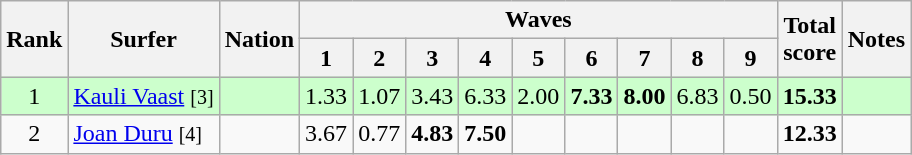<table class="wikitable sortable" style="text-align:center">
<tr>
<th rowspan=2>Rank</th>
<th rowspan=2>Surfer</th>
<th rowspan=2>Nation</th>
<th colspan=9>Waves</th>
<th rowspan=2>Total<br>score</th>
<th rowspan=2>Notes</th>
</tr>
<tr>
<th>1</th>
<th>2</th>
<th>3</th>
<th>4</th>
<th>5</th>
<th>6</th>
<th>7</th>
<th>8</th>
<th>9</th>
</tr>
<tr bgcolor=ccffcc>
<td>1</td>
<td align=left><a href='#'>Kauli Vaast</a> <small>[3]</small></td>
<td align=left></td>
<td>1.33</td>
<td>1.07</td>
<td>3.43</td>
<td>6.33</td>
<td>2.00</td>
<td><strong>7.33</strong></td>
<td><strong>8.00</strong></td>
<td>6.83</td>
<td>0.50</td>
<td><strong>15.33</strong></td>
<td></td>
</tr>
<tr>
<td>2</td>
<td align=left><a href='#'>Joan Duru</a> <small>[4]</small></td>
<td align=left></td>
<td>3.67</td>
<td>0.77</td>
<td><strong>4.83</strong></td>
<td><strong>7.50</strong></td>
<td></td>
<td></td>
<td></td>
<td></td>
<td></td>
<td><strong>12.33</strong></td>
<td></td>
</tr>
</table>
